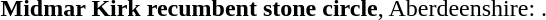<table border="0">
<tr>
<td></td>
<td><strong>Midmar Kirk recumbent stone circle</strong>, Aberdeenshire: .</td>
</tr>
</table>
